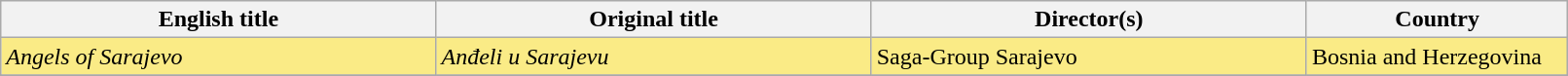<table class="wikitable" width="85%" cellpadding="5">
<tr>
<th width="25%">English title</th>
<th width="25%">Original title</th>
<th width="25%">Director(s)</th>
<th width="15%">Country</th>
</tr>
<tr style="background:#FAEB86">
<td><em>Angels of Sarajevo</em></td>
<td><em>Anđeli u Sarajevu</em></td>
<td>Saga-Group Sarajevo</td>
<td>Bosnia and Herzegovina</td>
</tr>
<tr>
</tr>
</table>
